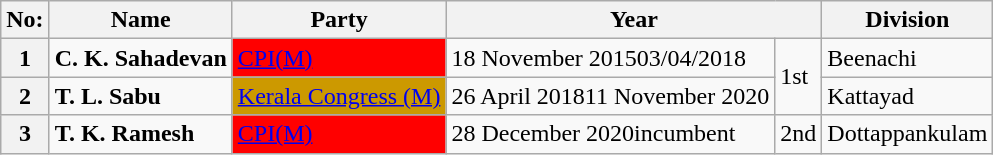<table class="wikitable">
<tr>
<th scope="col">No:</th>
<th scope="col">Name</th>
<th scope="col">Party</th>
<th colspan="2">Year</th>
<th scope="col">Division</th>
</tr>
<tr>
<th scope="row">1</th>
<td><strong>C. K. Sahadevan</strong></td>
<td style="background:Red; color:black;"><a href='#'>CPI(M)</a></td>
<td>18 November 201503/04/2018</td>
<td rowspan="2">1st</td>
<td>Beenachi</td>
</tr>
<tr>
<th scope="row">2</th>
<td><strong>T. L. Sabu</strong></td>
<td style="background: #CC9900; color:black;"><a href='#'>Kerala Congress (M)</a></td>
<td>26 April 201811 November 2020</td>
<td>Kattayad</td>
</tr>
<tr>
<th scope="row">3</th>
<td><strong>T. K. Ramesh</strong></td>
<td style="background:Red; color:black;"><a href='#'>CPI(M)</a></td>
<td>28 December 2020incumbent</td>
<td>2nd</td>
<td>Dottappankulam</td>
</tr>
</table>
